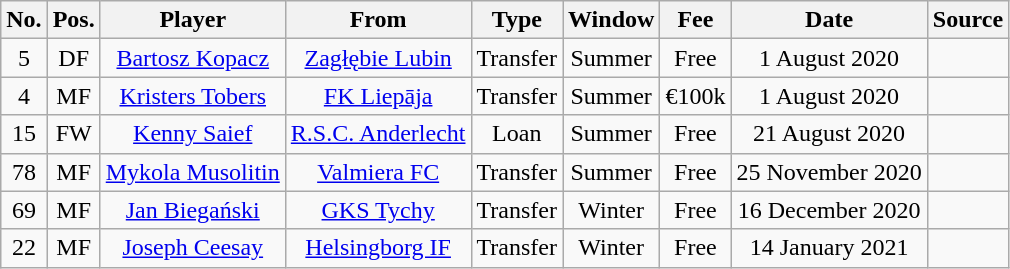<table class="wikitable" style="text-align: center">
<tr>
<th>No.</th>
<th>Pos.</th>
<th>Player</th>
<th>From</th>
<th>Type</th>
<th>Window</th>
<th>Fee</th>
<th>Date</th>
<th>Source</th>
</tr>
<tr>
<td>5</td>
<td>DF</td>
<td><a href='#'>Bartosz Kopacz</a></td>
<td><a href='#'>Zagłębie Lubin</a></td>
<td>Transfer</td>
<td>Summer</td>
<td>Free</td>
<td>1 August 2020</td>
<td></td>
</tr>
<tr>
<td>4</td>
<td>MF</td>
<td><a href='#'>Kristers Tobers</a></td>
<td><a href='#'>FK Liepāja</a></td>
<td>Transfer</td>
<td>Summer</td>
<td>€100k</td>
<td>1 August 2020</td>
<td></td>
</tr>
<tr>
<td>15</td>
<td>FW</td>
<td><a href='#'>Kenny Saief</a></td>
<td><a href='#'>R.S.C. Anderlecht</a></td>
<td>Loan</td>
<td>Summer</td>
<td>Free</td>
<td>21 August 2020</td>
<td></td>
</tr>
<tr>
<td>78</td>
<td>MF</td>
<td><a href='#'>Mykola Musolitin</a></td>
<td><a href='#'>Valmiera FC</a></td>
<td>Transfer</td>
<td>Summer</td>
<td>Free</td>
<td>25 November 2020</td>
<td></td>
</tr>
<tr>
<td>69</td>
<td>MF</td>
<td><a href='#'>Jan Biegański</a></td>
<td><a href='#'>GKS Tychy</a></td>
<td>Transfer</td>
<td>Winter</td>
<td>Free</td>
<td>16 December 2020</td>
<td></td>
</tr>
<tr>
<td>22</td>
<td>MF</td>
<td><a href='#'>Joseph Ceesay</a></td>
<td><a href='#'>Helsingborg IF</a></td>
<td>Transfer</td>
<td>Winter</td>
<td>Free</td>
<td>14 January 2021</td>
<td></td>
</tr>
</table>
